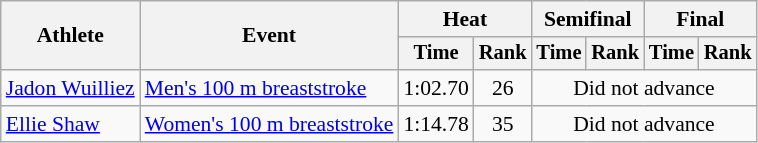<table class=wikitable style="font-size:90%">
<tr>
<th rowspan="2">Athlete</th>
<th rowspan="2">Event</th>
<th colspan="2">Heat</th>
<th colspan="2">Semifinal</th>
<th colspan="2">Final</th>
</tr>
<tr style="font-size:95%">
<th>Time</th>
<th>Rank</th>
<th>Time</th>
<th>Rank</th>
<th>Time</th>
<th>Rank</th>
</tr>
<tr align=center>
<td align=left><a href='#'>Jadon Wuilliez</a></td>
<td align=left><a href='#'>Men's 100 m breaststroke</a></td>
<td>1:02.70</td>
<td>26</td>
<td Colspan=4>Did not advance</td>
</tr>
<tr align=center>
<td align=left><a href='#'>Ellie Shaw</a></td>
<td align=left><a href='#'>Women's 100 m breaststroke</a></td>
<td>1:14.78</td>
<td>35</td>
<td Colspan=4>Did not advance</td>
</tr>
</table>
